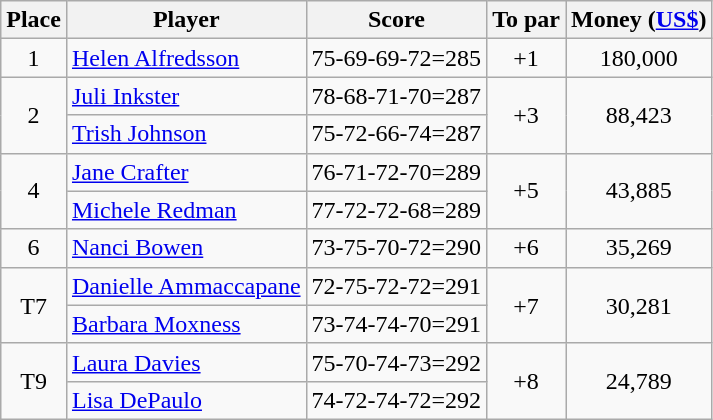<table class="wikitable">
<tr>
<th>Place</th>
<th>Player</th>
<th>Score</th>
<th>To par</th>
<th>Money (<a href='#'>US$</a>)</th>
</tr>
<tr>
<td align=center>1</td>
<td> <a href='#'>Helen Alfredsson</a></td>
<td>75-69-69-72=285</td>
<td align=center>+1</td>
<td align=center>180,000</td>
</tr>
<tr>
<td rowspan=2 align=center>2</td>
<td> <a href='#'>Juli Inkster</a></td>
<td>78-68-71-70=287</td>
<td rowspan=2 align=center>+3</td>
<td rowspan=2 align=center>88,423</td>
</tr>
<tr>
<td> <a href='#'>Trish Johnson</a></td>
<td>75-72-66-74=287</td>
</tr>
<tr>
<td rowspan=2 align=center>4</td>
<td> <a href='#'>Jane Crafter</a></td>
<td>76-71-72-70=289</td>
<td rowspan=2 align=center>+5</td>
<td rowspan=2 align=center>43,885</td>
</tr>
<tr>
<td> <a href='#'>Michele Redman</a></td>
<td>77-72-72-68=289</td>
</tr>
<tr>
<td align=center>6</td>
<td> <a href='#'>Nanci Bowen</a></td>
<td>73-75-70-72=290</td>
<td align=center>+6</td>
<td align=center>35,269</td>
</tr>
<tr>
<td rowspan=2 align=center>T7</td>
<td> <a href='#'>Danielle Ammaccapane</a></td>
<td>72-75-72-72=291</td>
<td rowspan=2 align=center>+7</td>
<td rowspan=2 align=center>30,281</td>
</tr>
<tr>
<td> <a href='#'>Barbara Moxness</a></td>
<td>73-74-74-70=291</td>
</tr>
<tr>
<td rowspan=2 align=center>T9</td>
<td> <a href='#'>Laura Davies</a></td>
<td>75-70-74-73=292</td>
<td rowspan=2 align=center>+8</td>
<td rowspan=2 align=center>24,789</td>
</tr>
<tr>
<td> <a href='#'>Lisa DePaulo</a></td>
<td>74-72-74-72=292</td>
</tr>
</table>
